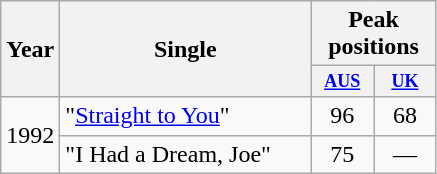<table class="wikitable">
<tr>
<th rowspan="2">Year</th>
<th rowspan="2" style="width:160px;">Single</th>
<th colspan="3">Peak positions</th>
</tr>
<tr>
<th style="width:3em;font-size:75%"><a href='#'>AUS</a><br></th>
<th style="width:3em;font-size:75%"><a href='#'>UK</a><br></th>
</tr>
<tr>
<td rowspan="2">1992</td>
<td>"<a href='#'>Straight to You</a>"</td>
<td style="text-align:center;">96</td>
<td style="text-align:center;">68</td>
</tr>
<tr>
<td>"I Had a Dream, Joe"</td>
<td style="text-align:center;">75</td>
<td style="text-align:center;">—</td>
</tr>
</table>
